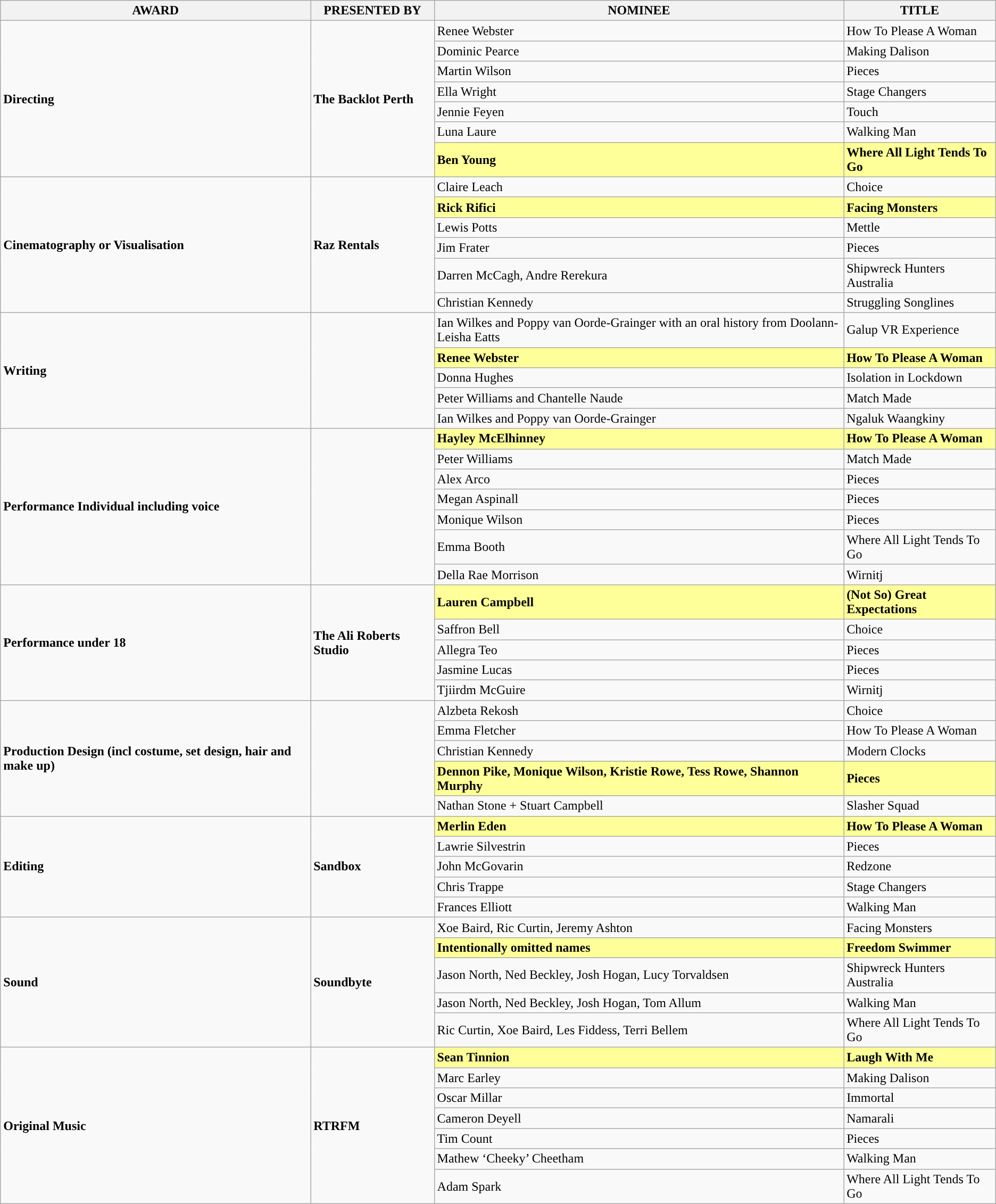<table class="wikitable sortable mw-collapsible">
<tr>
<th>AWARD</th>
<th>PRESENTED BY</th>
<th>NOMINEE</th>
<th>TITLE</th>
</tr>
<tr>
<td rowspan="7"><strong>Directing</strong></td>
<td rowspan="7"><strong>The Backlot Perth</strong></td>
<td>Renee Webster</td>
<td>How To Please A Woman</td>
</tr>
<tr>
<td>Dominic Pearce</td>
<td>Making Dalison</td>
</tr>
<tr>
<td>Martin Wilson</td>
<td>Pieces</td>
</tr>
<tr>
<td>Ella Wright</td>
<td>Stage Changers</td>
</tr>
<tr>
<td>Jennie Feyen</td>
<td>Touch</td>
</tr>
<tr>
<td>Luna Laure</td>
<td>Walking Man</td>
</tr>
<tr>
<td style="background:#ff9;"><strong>Ben Young</strong></td>
<td style="background:#ff9;"><strong>Where All Light Tends To Go</strong></td>
</tr>
<tr>
<td rowspan="6"><strong>Cinematography or Visualisation</strong></td>
<td rowspan="6"><strong>Raz Rentals</strong></td>
<td>Claire Leach</td>
<td>Choice</td>
</tr>
<tr>
<td style="background:#ff9;"><strong>Rick Rifici</strong></td>
<td style="background:#ff9;"><strong>Facing Monsters</strong></td>
</tr>
<tr>
<td>Lewis Potts</td>
<td>Mettle</td>
</tr>
<tr>
<td>Jim Frater</td>
<td>Pieces</td>
</tr>
<tr>
<td>Darren McCagh, Andre Rerekura</td>
<td>Shipwreck Hunters Australia</td>
</tr>
<tr>
<td>Christian Kennedy</td>
<td>Struggling Songlines</td>
</tr>
<tr>
<td rowspan="5"><strong>Writing</strong></td>
<td rowspan="5"></td>
<td>Ian Wilkes and Poppy van Oorde-Grainger with an oral history from Doolann-Leisha Eatts</td>
<td>Galup VR Experience</td>
</tr>
<tr>
<td style="background:#ff9;"><strong>Renee Webster</strong></td>
<td style="background:#ff9;"><strong>How To Please A Woman</strong></td>
</tr>
<tr>
<td>Donna Hughes</td>
<td>Isolation in Lockdown</td>
</tr>
<tr>
<td>Peter Williams and Chantelle Naude</td>
<td>Match Made</td>
</tr>
<tr>
<td>Ian Wilkes and Poppy van Oorde-Grainger</td>
<td>Ngaluk Waangkiny</td>
</tr>
<tr>
<td rowspan="7"><strong>Performance Individual including voice</strong></td>
<td rowspan="7"></td>
<td style="background:#ff9;"><strong>Hayley McElhinney</strong></td>
<td style="background:#ff9;"><strong>How To Please A Woman</strong></td>
</tr>
<tr>
<td>Peter Williams</td>
<td>Match Made</td>
</tr>
<tr>
<td>Alex Arco</td>
<td>Pieces</td>
</tr>
<tr>
<td>Megan Aspinall</td>
<td>Pieces</td>
</tr>
<tr>
<td>Monique Wilson</td>
<td>Pieces</td>
</tr>
<tr>
<td>Emma Booth</td>
<td>Where All Light Tends To Go</td>
</tr>
<tr>
<td>Della Rae Morrison</td>
<td>Wirnitj</td>
</tr>
<tr>
<td rowspan="5"><strong>Performance under 18</strong></td>
<td rowspan="5"><strong>The Ali Roberts Studio</strong></td>
<td style="background:#ff9;"><strong>Lauren Campbell</strong></td>
<td style="background:#ff9;"><strong>(Not So) Great Expectations</strong></td>
</tr>
<tr>
<td>Saffron Bell</td>
<td>Choice</td>
</tr>
<tr>
<td>Allegra Teo</td>
<td>Pieces</td>
</tr>
<tr>
<td>Jasmine Lucas</td>
<td>Pieces</td>
</tr>
<tr>
<td>Tjiirdm McGuire</td>
<td>Wirnitj</td>
</tr>
<tr>
<td rowspan="5"><strong>Production Design (incl costume, set design, hair and make up)</strong></td>
<td rowspan="5"></td>
<td>Alzbeta Rekosh</td>
<td>Choice</td>
</tr>
<tr>
<td>Emma Fletcher</td>
<td>How To Please A Woman</td>
</tr>
<tr>
<td>Christian Kennedy</td>
<td>Modern Clocks</td>
</tr>
<tr>
<td style="background:#ff9;"><strong>Dennon Pike, Monique Wilson, Kristie Rowe, Tess Rowe, Shannon Murphy</strong></td>
<td style="background:#ff9;"><strong>Pieces</strong></td>
</tr>
<tr>
<td>Nathan Stone + Stuart Campbell</td>
<td>Slasher Squad</td>
</tr>
<tr>
<td rowspan="5"><strong>Editing</strong></td>
<td rowspan="5"><strong>Sandbox</strong></td>
<td style="background:#ff9;"><strong>Merlin Eden</strong></td>
<td style="background:#ff9;"><strong>How To Please A Woman</strong></td>
</tr>
<tr>
<td>Lawrie Silvestrin</td>
<td>Pieces</td>
</tr>
<tr>
<td>John McGovarin</td>
<td>Redzone</td>
</tr>
<tr>
<td>Chris Trappe</td>
<td>Stage Changers</td>
</tr>
<tr>
<td>Frances Elliott</td>
<td>Walking Man</td>
</tr>
<tr>
<td rowspan="5"><strong>Sound</strong></td>
<td rowspan="5"><strong>Soundbyte</strong></td>
<td>Xoe Baird, Ric Curtin, Jeremy Ashton</td>
<td>Facing Monsters</td>
</tr>
<tr>
<td style="background:#ff9;"><strong>Intentionally omitted names</strong></td>
<td style="background:#ff9;"><strong>Freedom Swimmer</strong></td>
</tr>
<tr>
<td>Jason North, Ned Beckley, Josh Hogan, Lucy Torvaldsen</td>
<td>Shipwreck Hunters Australia</td>
</tr>
<tr>
<td>Jason North, Ned Beckley, Josh Hogan, Tom Allum</td>
<td>Walking Man</td>
</tr>
<tr>
<td>Ric Curtin, Xoe Baird, Les Fiddess, Terri Bellem</td>
<td>Where All Light Tends To Go</td>
</tr>
<tr>
<td rowspan="7"><strong>Original Music</strong></td>
<td rowspan="7"><strong>RTRFM</strong></td>
<td style="background:#ff9;"><strong>Sean Tinnion</strong></td>
<td style="background:#ff9;"><strong>Laugh With Me</strong></td>
</tr>
<tr>
<td>Marc Earley</td>
<td>Making Dalison</td>
</tr>
<tr>
<td>Oscar Millar</td>
<td>Immortal</td>
</tr>
<tr>
<td>Cameron Deyell</td>
<td>Namarali</td>
</tr>
<tr>
<td>Tim Count</td>
<td>Pieces</td>
</tr>
<tr>
<td>Mathew ‘Cheeky’ Cheetham</td>
<td>Walking Man</td>
</tr>
<tr>
<td>Adam Spark</td>
<td>Where All Light Tends To Go</td>
</tr>
</table>
